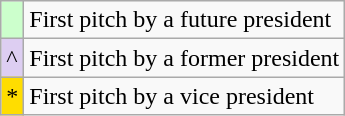<table class="wikitable" border="1">
<tr>
<th scope="row"style="text-align:center;background-color: #CCFFCC"></th>
<td>First pitch by a future president</td>
</tr>
<tr>
<td style="background:#ddcef2;border:solid 1px #AAAAAA">^</td>
<td>First pitch by a former president</td>
</tr>
<tr>
<td style="background:#FFDD00;border:solid 1px #AAAAAA">*</td>
<td>First pitch by a vice president</td>
</tr>
</table>
